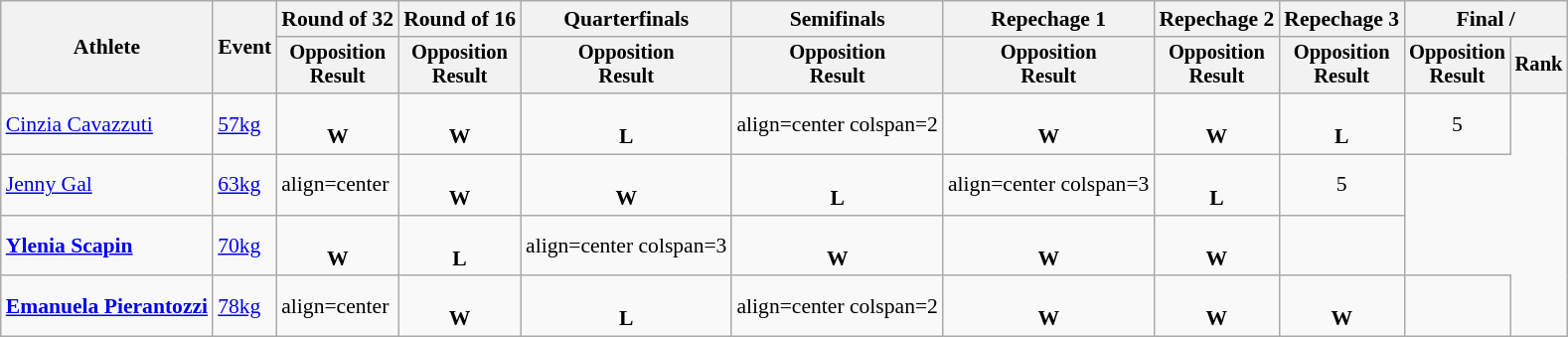<table class="wikitable" style="font-size:90%">
<tr>
<th rowspan="2">Athlete</th>
<th rowspan="2">Event</th>
<th>Round of 32</th>
<th>Round of 16</th>
<th>Quarterfinals</th>
<th>Semifinals</th>
<th>Repechage 1</th>
<th>Repechage 2</th>
<th>Repechage 3</th>
<th colspan=2>Final / </th>
</tr>
<tr style="font-size:95%">
<th>Opposition<br>Result</th>
<th>Opposition<br>Result</th>
<th>Opposition<br>Result</th>
<th>Opposition<br>Result</th>
<th>Opposition<br>Result</th>
<th>Opposition<br>Result</th>
<th>Opposition<br>Result</th>
<th>Opposition<br>Result</th>
<th>Rank</th>
</tr>
<tr>
<td align=left><a href='#'>Cinzia Cavazzuti</a></td>
<td align=left><a href='#'>57kg</a></td>
<td align=center><br><strong>W</strong></td>
<td align=center><br><strong>W</strong></td>
<td align=center><br><strong>L</strong></td>
<td>align=center colspan=2 </td>
<td align=center><br><strong>W</strong></td>
<td align=center><br><strong>W</strong></td>
<td align=center><br><strong>L</strong></td>
<td align=center>5</td>
</tr>
<tr>
<td align=left><a href='#'>Jenny Gal</a></td>
<td align=left><a href='#'>63kg</a></td>
<td>align=center </td>
<td align=center><br><strong>W</strong></td>
<td align=center><br><strong>W</strong></td>
<td align=center><br><strong>L</strong></td>
<td>align=center colspan=3 </td>
<td align=center><br><strong>L</strong></td>
<td align=center>5</td>
</tr>
<tr>
<td align=left><strong><a href='#'>Ylenia Scapin</a></strong></td>
<td align=left><a href='#'>70kg</a></td>
<td align=center><br><strong>W</strong></td>
<td align=center><br><strong>L</strong></td>
<td>align=center colspan=3 </td>
<td align=center><br><strong>W</strong></td>
<td align=center><br><strong>W</strong></td>
<td align=center><br><strong>W</strong></td>
<td align=center></td>
</tr>
<tr>
<td align=left><strong><a href='#'>Emanuela Pierantozzi</a></strong></td>
<td align=left><a href='#'>78kg</a></td>
<td>align=center </td>
<td align=center><br><strong>W</strong></td>
<td align=center><br><strong>L</strong></td>
<td>align=center colspan=2 </td>
<td align=center><br><strong>W</strong></td>
<td align=center><br><strong>W</strong></td>
<td align=center><br><strong>W</strong></td>
<td align=center></td>
</tr>
</table>
